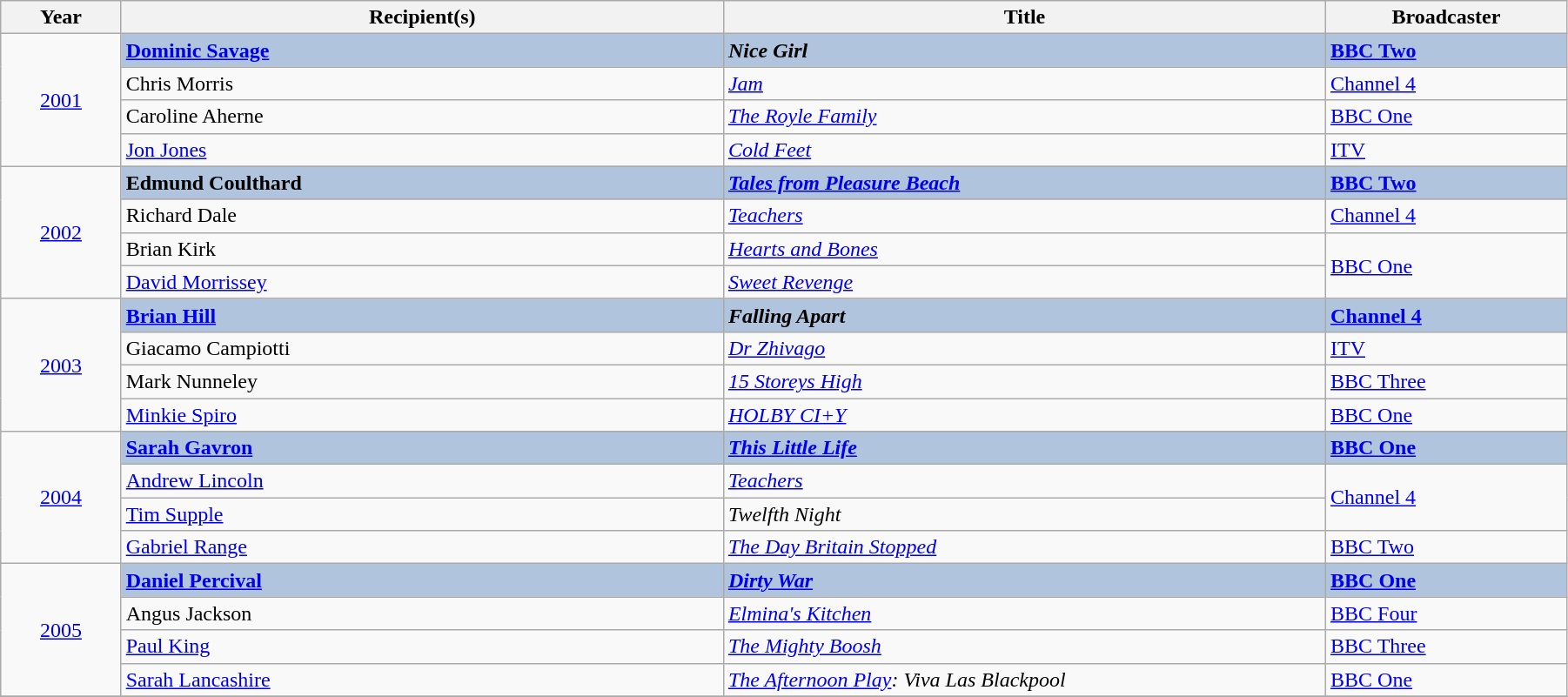<table class="wikitable" width="95%">
<tr>
<th width=5%>Year</th>
<th width=25%>Recipient(s)</th>
<th width=25%>Title</th>
<th width=10%>Broadcaster</th>
</tr>
<tr>
<td rowspan="4" style="text-align:center;"><a href='#'>2001</a></td>
<td style="background:#B0C4DE;"><strong><a href='#'>Dominic Savage</a></strong></td>
<td style="background:#B0C4DE;"><strong><em>Nice Girl</em></strong></td>
<td style="background:#B0C4DE;"><strong><a href='#'>BBC Two</a></strong></td>
</tr>
<tr>
<td>Chris Morris</td>
<td><em><a href='#'>Jam</a></em></td>
<td><a href='#'>Channel 4</a></td>
</tr>
<tr>
<td>Caroline Aherne</td>
<td><em><a href='#'>The Royle Family</a></em></td>
<td><a href='#'>BBC One</a></td>
</tr>
<tr>
<td><a href='#'>Jon Jones</a></td>
<td><em><a href='#'>Cold Feet</a></em></td>
<td><a href='#'>ITV</a></td>
</tr>
<tr>
<td rowspan="4" style="text-align:center;"><a href='#'>2002</a></td>
<td style="background:#B0C4DE;"><strong>Edmund Coulthard</strong></td>
<td style="background:#B0C4DE;"><strong><em><a href='#'>Tales from Pleasure Beach</a></em></strong></td>
<td style="background:#B0C4DE;"><strong><a href='#'>BBC Two</a></strong></td>
</tr>
<tr>
<td>Richard Dale</td>
<td><em><a href='#'>Teachers</a></em></td>
<td><a href='#'>Channel 4</a></td>
</tr>
<tr>
<td>Brian Kirk</td>
<td><em><a href='#'>Hearts and Bones</a></em></td>
<td rowspan="2"><a href='#'>BBC One</a></td>
</tr>
<tr>
<td><a href='#'>David Morrissey</a></td>
<td><em><a href='#'>Sweet Revenge</a></em></td>
</tr>
<tr>
<td rowspan="4" style="text-align:center;"><a href='#'>2003</a></td>
<td style="background:#B0C4DE;"><strong><a href='#'>Brian Hill</a></strong></td>
<td style="background:#B0C4DE;"><strong><em>Falling Apart</em></strong></td>
<td style="background:#B0C4DE;"><strong><a href='#'>Channel 4</a></strong></td>
</tr>
<tr>
<td>Giacamo Campiotti</td>
<td><em><a href='#'>Dr Zhivago</a></em></td>
<td><a href='#'>ITV</a></td>
</tr>
<tr>
<td>Mark Nunneley</td>
<td><em><a href='#'>15 Storeys High</a></em></td>
<td><a href='#'>BBC Three</a></td>
</tr>
<tr>
<td><a href='#'>Minkie Spiro</a></td>
<td><em><a href='#'>HOLBY CI+Y</a></em></td>
<td><a href='#'>BBC One</a></td>
</tr>
<tr>
<td rowspan="4" style="text-align:center;"><a href='#'>2004</a></td>
<td style="background:#B0C4DE;"><strong><a href='#'>Sarah Gavron</a></strong></td>
<td style="background:#B0C4DE;"><strong><em><a href='#'>This Little Life</a></em></strong></td>
<td style="background:#B0C4DE;"><strong><a href='#'>BBC One</a></strong></td>
</tr>
<tr>
<td><a href='#'>Andrew Lincoln</a></td>
<td><em><a href='#'>Teachers</a></em></td>
<td rowspan="2"><a href='#'>Channel 4</a></td>
</tr>
<tr>
<td><a href='#'>Tim Supple</a></td>
<td><em>Twelfth Night</em></td>
</tr>
<tr>
<td><a href='#'>Gabriel Range</a></td>
<td><em><a href='#'>The Day Britain Stopped</a></em></td>
<td><a href='#'>BBC Two</a></td>
</tr>
<tr>
<td rowspan="4" style="text-align:center;"><a href='#'>2005</a></td>
<td style="background:#B0C4DE;"><strong><a href='#'>Daniel Percival</a></strong></td>
<td style="background:#B0C4DE;"><strong><em><a href='#'>Dirty War</a></em></strong></td>
<td style="background:#B0C4DE;"><strong><a href='#'>BBC One</a></strong></td>
</tr>
<tr>
<td>Angus Jackson</td>
<td><em><a href='#'>Elmina's Kitchen</a></em></td>
<td><a href='#'>BBC Four</a></td>
</tr>
<tr>
<td><a href='#'>Paul King</a></td>
<td><em><a href='#'>The Mighty Boosh</a></em></td>
<td><a href='#'>BBC Three</a></td>
</tr>
<tr>
<td><a href='#'>Sarah Lancashire</a></td>
<td><em><a href='#'>The Afternoon Play</a>: Viva Las Blackpool</em></td>
<td><a href='#'>BBC One</a></td>
</tr>
<tr>
</tr>
</table>
